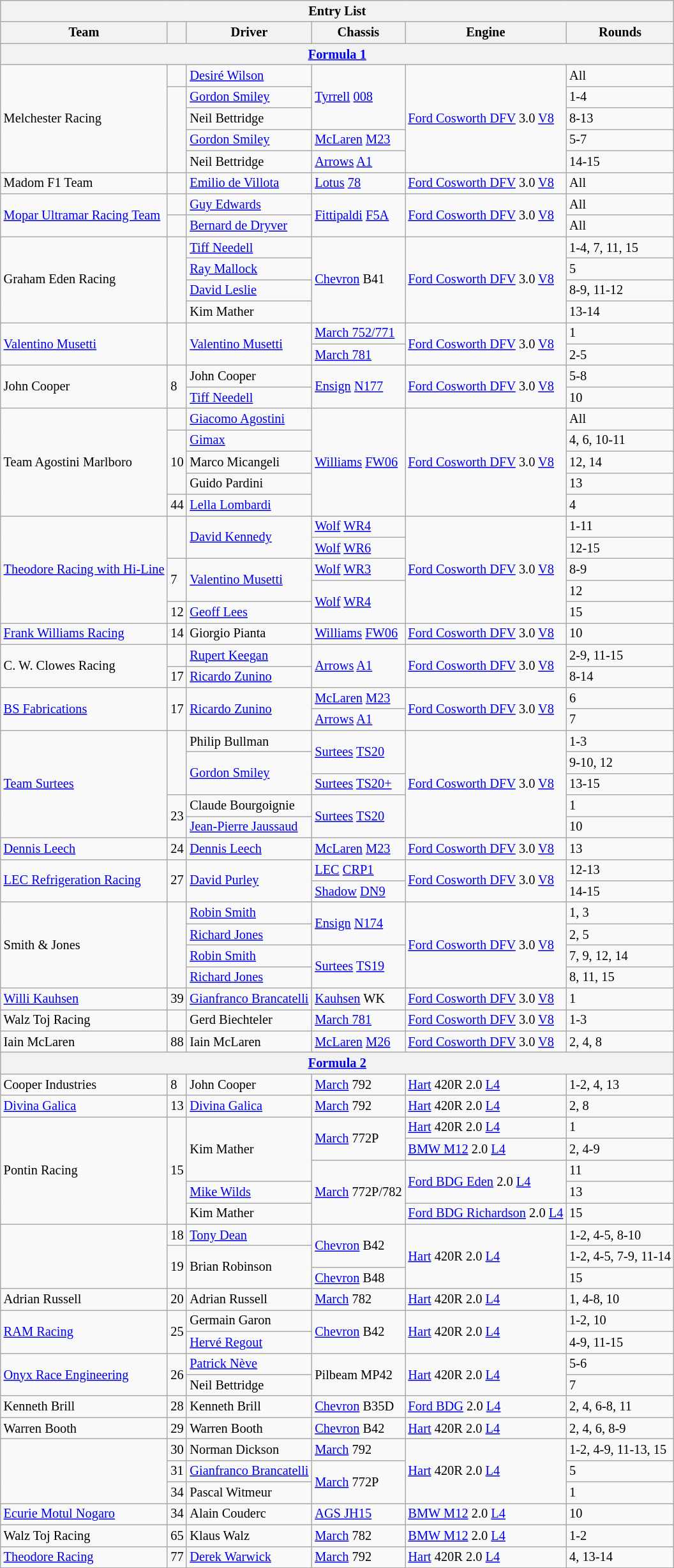<table class="wikitable" style="font-size: 85%;">
<tr>
<th colspan=6>Entry List</th>
</tr>
<tr>
<th>Team</th>
<th></th>
<th>Driver</th>
<th>Chassis</th>
<th>Engine</th>
<th>Rounds</th>
</tr>
<tr>
<th colspan="6"><a href='#'>Formula 1</a></th>
</tr>
<tr>
<td rowspan=5> Melchester Racing</td>
<td></td>
<td> <a href='#'>Desiré Wilson</a></td>
<td rowspan=3><a href='#'>Tyrrell</a> <a href='#'>008</a></td>
<td rowspan=5><a href='#'>Ford Cosworth DFV</a> 3.0 <a href='#'>V8</a></td>
<td>All</td>
</tr>
<tr>
<td rowspan=4></td>
<td> <a href='#'>Gordon Smiley</a></td>
<td>1-4</td>
</tr>
<tr>
<td> Neil Bettridge</td>
<td>8-13</td>
</tr>
<tr>
<td> <a href='#'>Gordon Smiley</a></td>
<td><a href='#'>McLaren</a> <a href='#'>M23</a></td>
<td>5-7</td>
</tr>
<tr>
<td> Neil Bettridge</td>
<td><a href='#'>Arrows</a> <a href='#'>A1</a></td>
<td>14-15</td>
</tr>
<tr>
<td> Madom F1 Team</td>
<td></td>
<td> <a href='#'>Emilio de Villota</a></td>
<td><a href='#'>Lotus</a> <a href='#'>78</a></td>
<td><a href='#'>Ford Cosworth DFV</a> 3.0 <a href='#'>V8</a></td>
<td>All</td>
</tr>
<tr>
<td rowspan=2> <a href='#'>Mopar Ultramar Racing Team</a></td>
<td></td>
<td> <a href='#'>Guy Edwards</a></td>
<td rowspan=2><a href='#'>Fittipaldi</a> <a href='#'>F5A</a></td>
<td rowspan=2><a href='#'>Ford Cosworth DFV</a> 3.0 <a href='#'>V8</a></td>
<td>All</td>
</tr>
<tr>
<td></td>
<td> <a href='#'>Bernard de Dryver</a></td>
<td>All</td>
</tr>
<tr>
<td rowspan=4> Graham Eden Racing</td>
<td rowspan=4></td>
<td> <a href='#'>Tiff Needell</a></td>
<td rowspan=4><a href='#'>Chevron</a> B41</td>
<td rowspan=4><a href='#'>Ford Cosworth DFV</a> 3.0 <a href='#'>V8</a></td>
<td>1-4, 7, 11, 15</td>
</tr>
<tr>
<td> <a href='#'>Ray Mallock</a></td>
<td>5</td>
</tr>
<tr>
<td> <a href='#'>David Leslie</a></td>
<td>8-9, 11-12</td>
</tr>
<tr>
<td> Kim Mather</td>
<td>13-14</td>
</tr>
<tr>
<td rowspan=2> <a href='#'>Valentino Musetti</a></td>
<td rowspan=2></td>
<td rowspan=2> <a href='#'>Valentino Musetti</a></td>
<td><a href='#'>March 752/771</a></td>
<td rowspan=2><a href='#'>Ford Cosworth DFV</a> 3.0 <a href='#'>V8</a></td>
<td>1</td>
</tr>
<tr>
<td><a href='#'>March 781</a></td>
<td>2-5</td>
</tr>
<tr>
<td rowspan=2> John Cooper</td>
<td rowspan=2>8</td>
<td> John Cooper</td>
<td rowspan=2><a href='#'>Ensign</a> <a href='#'>N177</a></td>
<td rowspan=2><a href='#'>Ford Cosworth DFV</a> 3.0 <a href='#'>V8</a></td>
<td>5-8</td>
</tr>
<tr>
<td> <a href='#'>Tiff Needell</a></td>
<td>10</td>
</tr>
<tr>
<td rowspan=5> Team Agostini Marlboro</td>
<td></td>
<td> <a href='#'>Giacomo Agostini</a></td>
<td rowspan=5><a href='#'>Williams</a> <a href='#'>FW06</a></td>
<td rowspan=5><a href='#'>Ford Cosworth DFV</a> 3.0 <a href='#'>V8</a></td>
<td>All</td>
</tr>
<tr>
<td rowspan=3>10</td>
<td> <a href='#'>Gimax</a></td>
<td>4, 6, 10-11</td>
</tr>
<tr>
<td> Marco Micangeli</td>
<td>12, 14</td>
</tr>
<tr>
<td> Guido Pardini</td>
<td>13</td>
</tr>
<tr>
<td>44</td>
<td> <a href='#'>Lella Lombardi</a></td>
<td>4</td>
</tr>
<tr>
<td rowspan=5> <a href='#'>Theodore Racing with Hi-Line</a></td>
<td rowspan=2></td>
<td rowspan=2> <a href='#'>David Kennedy</a></td>
<td><a href='#'>Wolf</a> <a href='#'>WR4</a></td>
<td rowspan=5><a href='#'>Ford Cosworth DFV</a> 3.0 <a href='#'>V8</a></td>
<td>1-11</td>
</tr>
<tr>
<td><a href='#'>Wolf</a> <a href='#'>WR6</a></td>
<td>12-15</td>
</tr>
<tr>
<td rowspan=2>7</td>
<td rowspan=2> <a href='#'>Valentino Musetti</a></td>
<td><a href='#'>Wolf</a> <a href='#'>WR3</a></td>
<td>8-9</td>
</tr>
<tr>
<td rowspan=2><a href='#'>Wolf</a> <a href='#'>WR4</a></td>
<td>12</td>
</tr>
<tr>
<td>12</td>
<td> <a href='#'>Geoff Lees</a></td>
<td>15</td>
</tr>
<tr>
<td> <a href='#'>Frank Williams Racing</a></td>
<td>14</td>
<td> Giorgio Pianta</td>
<td><a href='#'>Williams</a> <a href='#'>FW06</a></td>
<td><a href='#'>Ford Cosworth DFV</a> 3.0 <a href='#'>V8</a></td>
<td>10</td>
</tr>
<tr>
<td rowspan=2> C. W. Clowes Racing</td>
<td></td>
<td> <a href='#'>Rupert Keegan</a></td>
<td rowspan=2><a href='#'>Arrows</a> <a href='#'>A1</a></td>
<td rowspan=2><a href='#'>Ford Cosworth DFV</a> 3.0 <a href='#'>V8</a></td>
<td>2-9, 11-15</td>
</tr>
<tr>
<td>17</td>
<td> <a href='#'>Ricardo Zunino</a></td>
<td>8-14</td>
</tr>
<tr>
<td rowspan=2> <a href='#'>BS Fabrications</a></td>
<td rowspan=2>17</td>
<td rowspan=2> <a href='#'>Ricardo Zunino</a></td>
<td><a href='#'>McLaren</a> <a href='#'>M23</a></td>
<td rowspan=2><a href='#'>Ford Cosworth DFV</a> 3.0 <a href='#'>V8</a></td>
<td>6</td>
</tr>
<tr>
<td><a href='#'>Arrows</a> <a href='#'>A1</a></td>
<td>7</td>
</tr>
<tr>
<td rowspan=5> <a href='#'>Team Surtees</a></td>
<td rowspan=3></td>
<td> Philip Bullman</td>
<td rowspan=2><a href='#'>Surtees</a> <a href='#'>TS20</a></td>
<td rowspan=5><a href='#'>Ford Cosworth DFV</a> 3.0 <a href='#'>V8</a></td>
<td>1-3</td>
</tr>
<tr>
<td rowspan=2> <a href='#'>Gordon Smiley</a></td>
<td>9-10, 12</td>
</tr>
<tr>
<td><a href='#'>Surtees</a> <a href='#'>TS20+</a></td>
<td>13-15</td>
</tr>
<tr>
<td rowspan=2>23</td>
<td> Claude Bourgoignie</td>
<td rowspan=2><a href='#'>Surtees</a> <a href='#'>TS20</a></td>
<td>1</td>
</tr>
<tr>
<td> <a href='#'>Jean-Pierre Jaussaud</a></td>
<td>10</td>
</tr>
<tr>
<td> <a href='#'>Dennis Leech</a></td>
<td>24</td>
<td> <a href='#'>Dennis Leech</a></td>
<td><a href='#'>McLaren</a> <a href='#'>M23</a></td>
<td><a href='#'>Ford Cosworth DFV</a> 3.0 <a href='#'>V8</a></td>
<td>13</td>
</tr>
<tr>
<td rowspan=2> <a href='#'>LEC Refrigeration Racing</a></td>
<td rowspan=2>27</td>
<td rowspan=2> <a href='#'>David Purley</a></td>
<td><a href='#'>LEC</a> <a href='#'>CRP1</a></td>
<td rowspan=2><a href='#'>Ford Cosworth DFV</a> 3.0 <a href='#'>V8</a></td>
<td>12-13</td>
</tr>
<tr>
<td><a href='#'>Shadow</a> <a href='#'>DN9</a></td>
<td>14-15</td>
</tr>
<tr>
<td rowspan=4> Smith & Jones</td>
<td rowspan=4></td>
<td> <a href='#'>Robin Smith</a></td>
<td rowspan=2><a href='#'>Ensign</a> <a href='#'>N174</a></td>
<td rowspan=4><a href='#'>Ford Cosworth DFV</a> 3.0 <a href='#'>V8</a></td>
<td>1, 3</td>
</tr>
<tr>
<td> <a href='#'>Richard Jones</a></td>
<td>2, 5</td>
</tr>
<tr>
<td> <a href='#'>Robin Smith</a></td>
<td rowspan=2><a href='#'>Surtees</a> <a href='#'>TS19</a></td>
<td>7, 9, 12, 14</td>
</tr>
<tr>
<td> <a href='#'>Richard Jones</a></td>
<td>8, 11, 15</td>
</tr>
<tr>
<td> <a href='#'>Willi Kauhsen</a></td>
<td>39</td>
<td> <a href='#'>Gianfranco Brancatelli</a></td>
<td><a href='#'>Kauhsen</a> WK</td>
<td><a href='#'>Ford Cosworth DFV</a> 3.0 <a href='#'>V8</a></td>
<td>1</td>
</tr>
<tr>
<td> Walz Toj Racing</td>
<td></td>
<td> Gerd Biechteler</td>
<td><a href='#'>March 781</a></td>
<td><a href='#'>Ford Cosworth DFV</a> 3.0 <a href='#'>V8</a></td>
<td>1-3</td>
</tr>
<tr>
<td> Iain McLaren</td>
<td>88</td>
<td> Iain McLaren</td>
<td><a href='#'>McLaren</a> <a href='#'>M26</a></td>
<td><a href='#'>Ford Cosworth DFV</a> 3.0 <a href='#'>V8</a></td>
<td>2, 4, 8</td>
</tr>
<tr>
<th colspan="6"><a href='#'>Formula 2</a></th>
</tr>
<tr>
<td> Cooper Industries</td>
<td>8</td>
<td> John Cooper</td>
<td><a href='#'>March</a> 792</td>
<td><a href='#'>Hart</a> 420R 2.0 <a href='#'>L4</a></td>
<td>1-2, 4, 13</td>
</tr>
<tr>
<td> <a href='#'>Divina Galica</a></td>
<td>13</td>
<td> <a href='#'>Divina Galica</a></td>
<td><a href='#'>March</a> 792</td>
<td><a href='#'>Hart</a> 420R 2.0 <a href='#'>L4</a></td>
<td>2, 8</td>
</tr>
<tr>
<td rowspan=5> Pontin Racing</td>
<td rowspan=5>15</td>
<td rowspan=3> Kim Mather</td>
<td rowspan=2><a href='#'>March</a> 772P</td>
<td><a href='#'>Hart</a> 420R 2.0 <a href='#'>L4</a></td>
<td>1</td>
</tr>
<tr>
<td><a href='#'>BMW M12</a> 2.0 <a href='#'>L4</a></td>
<td>2, 4-9</td>
</tr>
<tr>
<td rowspan=3><a href='#'>March</a> 772P/782</td>
<td rowspan=2><a href='#'>Ford BDG Eden</a> 2.0 <a href='#'>L4</a></td>
<td>11</td>
</tr>
<tr>
<td> <a href='#'>Mike Wilds</a></td>
<td>13</td>
</tr>
<tr>
<td> Kim Mather</td>
<td><a href='#'>Ford BDG Richardson</a> 2.0 <a href='#'>L4</a></td>
<td>15</td>
</tr>
<tr>
<td rowspan=3> </td>
<td>18</td>
<td> <a href='#'>Tony Dean</a></td>
<td rowspan=2><a href='#'>Chevron</a> B42</td>
<td rowspan=3><a href='#'>Hart</a> 420R 2.0 <a href='#'>L4</a></td>
<td>1-2, 4-5, 8-10</td>
</tr>
<tr>
<td rowspan=2>19</td>
<td rowspan=2> Brian Robinson</td>
<td>1-2, 4-5, 7-9, 11-14</td>
</tr>
<tr>
<td><a href='#'>Chevron</a> B48</td>
<td>15</td>
</tr>
<tr>
<td> Adrian Russell</td>
<td>20</td>
<td> Adrian Russell</td>
<td><a href='#'>March</a> 782</td>
<td><a href='#'>Hart</a> 420R 2.0 <a href='#'>L4</a></td>
<td>1, 4-8, 10</td>
</tr>
<tr>
<td rowspan=2> <a href='#'>RAM Racing</a></td>
<td rowspan=2>25</td>
<td> Germain Garon</td>
<td rowspan=2><a href='#'>Chevron</a> B42</td>
<td rowspan=2><a href='#'>Hart</a> 420R 2.0 <a href='#'>L4</a></td>
<td>1-2, 10</td>
</tr>
<tr>
<td> <a href='#'>Hervé Regout</a></td>
<td>4-9, 11-15</td>
</tr>
<tr>
<td rowspan=2> <a href='#'>Onyx Race Engineering</a></td>
<td rowspan=2>26</td>
<td> <a href='#'>Patrick Nève</a></td>
<td rowspan=2>Pilbeam MP42</td>
<td rowspan=2><a href='#'>Hart</a> 420R 2.0 <a href='#'>L4</a></td>
<td>5-6</td>
</tr>
<tr>
<td> Neil Bettridge</td>
<td>7</td>
</tr>
<tr>
<td> Kenneth Brill</td>
<td>28</td>
<td> Kenneth Brill</td>
<td><a href='#'>Chevron</a> B35D</td>
<td><a href='#'>Ford BDG</a> 2.0 <a href='#'>L4</a></td>
<td>2, 4, 6-8, 11</td>
</tr>
<tr>
<td> Warren Booth</td>
<td>29</td>
<td> Warren Booth</td>
<td><a href='#'>Chevron</a> B42</td>
<td><a href='#'>Hart</a> 420R 2.0 <a href='#'>L4</a></td>
<td>2, 4, 6, 8-9</td>
</tr>
<tr>
<td rowspan=3> </td>
<td>30</td>
<td> Norman Dickson</td>
<td><a href='#'>March</a> 792</td>
<td rowspan=3><a href='#'>Hart</a> 420R 2.0 <a href='#'>L4</a></td>
<td>1-2, 4-9, 11-13, 15</td>
</tr>
<tr>
<td>31</td>
<td> <a href='#'>Gianfranco Brancatelli</a></td>
<td rowspan=2><a href='#'>March</a> 772P</td>
<td>5</td>
</tr>
<tr>
<td>34</td>
<td> Pascal Witmeur</td>
<td>1</td>
</tr>
<tr>
<td> <a href='#'>Ecurie Motul Nogaro</a></td>
<td>34</td>
<td> Alain Couderc</td>
<td><a href='#'>AGS JH15</a></td>
<td><a href='#'>BMW M12</a> 2.0 <a href='#'>L4</a></td>
<td>10</td>
</tr>
<tr>
<td> Walz Toj Racing</td>
<td>65</td>
<td> Klaus Walz</td>
<td><a href='#'>March</a> 782</td>
<td><a href='#'>BMW M12</a> 2.0 <a href='#'>L4</a></td>
<td>1-2</td>
</tr>
<tr>
<td> <a href='#'>Theodore Racing</a></td>
<td>77</td>
<td> <a href='#'>Derek Warwick</a></td>
<td><a href='#'>March</a> 792</td>
<td><a href='#'>Hart</a> 420R 2.0 <a href='#'>L4</a></td>
<td>4, 13-14</td>
</tr>
</table>
